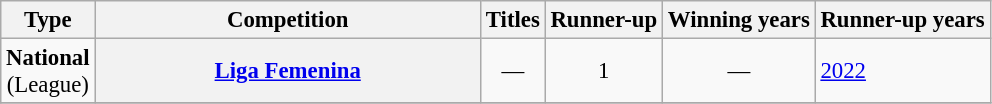<table class="wikitable plainrowheaders" style="font-size:95%; text-align:center;">
<tr>
<th>Type</th>
<th width=250px>Competition</th>
<th>Titles</th>
<th>Runner-up</th>
<th>Winning years</th>
<th>Runner-up years</th>
</tr>
<tr>
<td rowspan=1><strong>National</strong><br>(League)</td>
<th scope=col><a href='#'>Liga Femenina</a></th>
<td style="text-align:center;">—</td>
<td>1</td>
<td style="text-align:center;">—</td>
<td align="left"><a href='#'>2022</a></td>
</tr>
<tr>
</tr>
</table>
